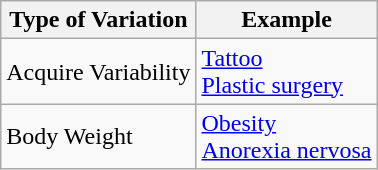<table class="wikitable">
<tr>
<th>Type of Variation</th>
<th>Example</th>
</tr>
<tr>
<td>Acquire Variability</td>
<td><a href='#'>Tattoo</a><br><a href='#'>Plastic surgery</a></td>
</tr>
<tr>
<td>Body Weight</td>
<td><a href='#'>Obesity</a><br><a href='#'>Anorexia nervosa</a></td>
</tr>
</table>
